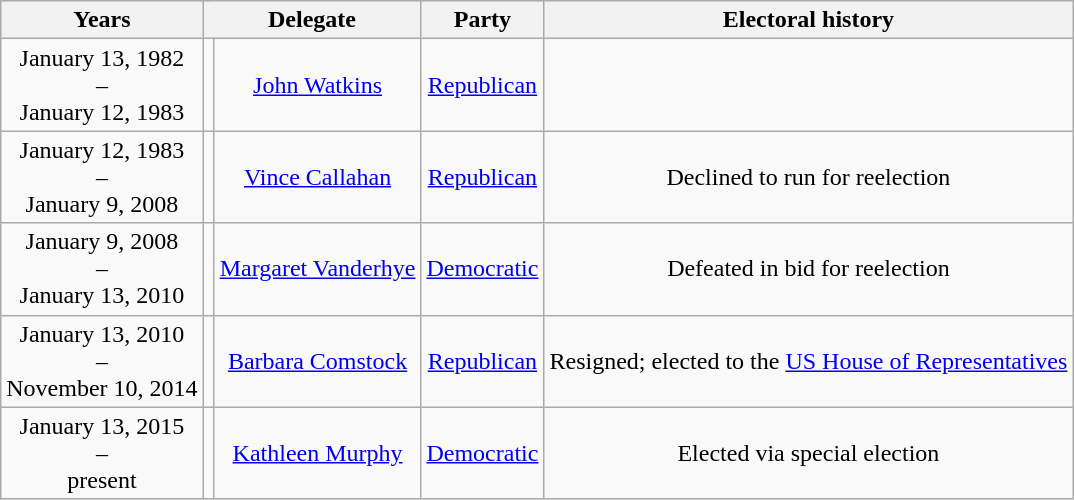<table class=wikitable style="text-align:center">
<tr valign=bottom>
<th>Years</th>
<th colspan=2>Delegate</th>
<th>Party</th>
<th>Electoral history</th>
</tr>
<tr>
<td nowrap><span>January 13, 1982</span><br>–<br><span>January 12, 1983</span></td>
<td></td>
<td><a href='#'>John Watkins</a></td>
<td><a href='#'>Republican</a></td>
<td></td>
</tr>
<tr>
<td nowrap><span>January 12, 1983</span><br>–<br><span>January 9, 2008</span></td>
<td align=left></td>
<td><a href='#'>Vince Callahan</a></td>
<td><a href='#'>Republican</a></td>
<td>Declined to run for reelection</td>
</tr>
<tr>
<td nowrap><span>January 9, 2008</span><br>–<br><span>January 13, 2010</span></td>
<td align=left></td>
<td><a href='#'>Margaret Vanderhye</a></td>
<td><a href='#'>Democratic</a></td>
<td>Defeated in bid for reelection</td>
</tr>
<tr>
<td nowrap><span>January 13, 2010</span><br>–<br><span>November 10, 2014</span></td>
<td align=left></td>
<td><a href='#'>Barbara Comstock</a></td>
<td><a href='#'>Republican</a></td>
<td>Resigned; elected to the <a href='#'>US House of Representatives</a></td>
</tr>
<tr>
<td nowrap><span>January 13, 2015</span><br>–<br><span>present</span></td>
<td></td>
<td><a href='#'>Kathleen Murphy</a></td>
<td><a href='#'>Democratic</a></td>
<td>Elected via special election</td>
</tr>
</table>
